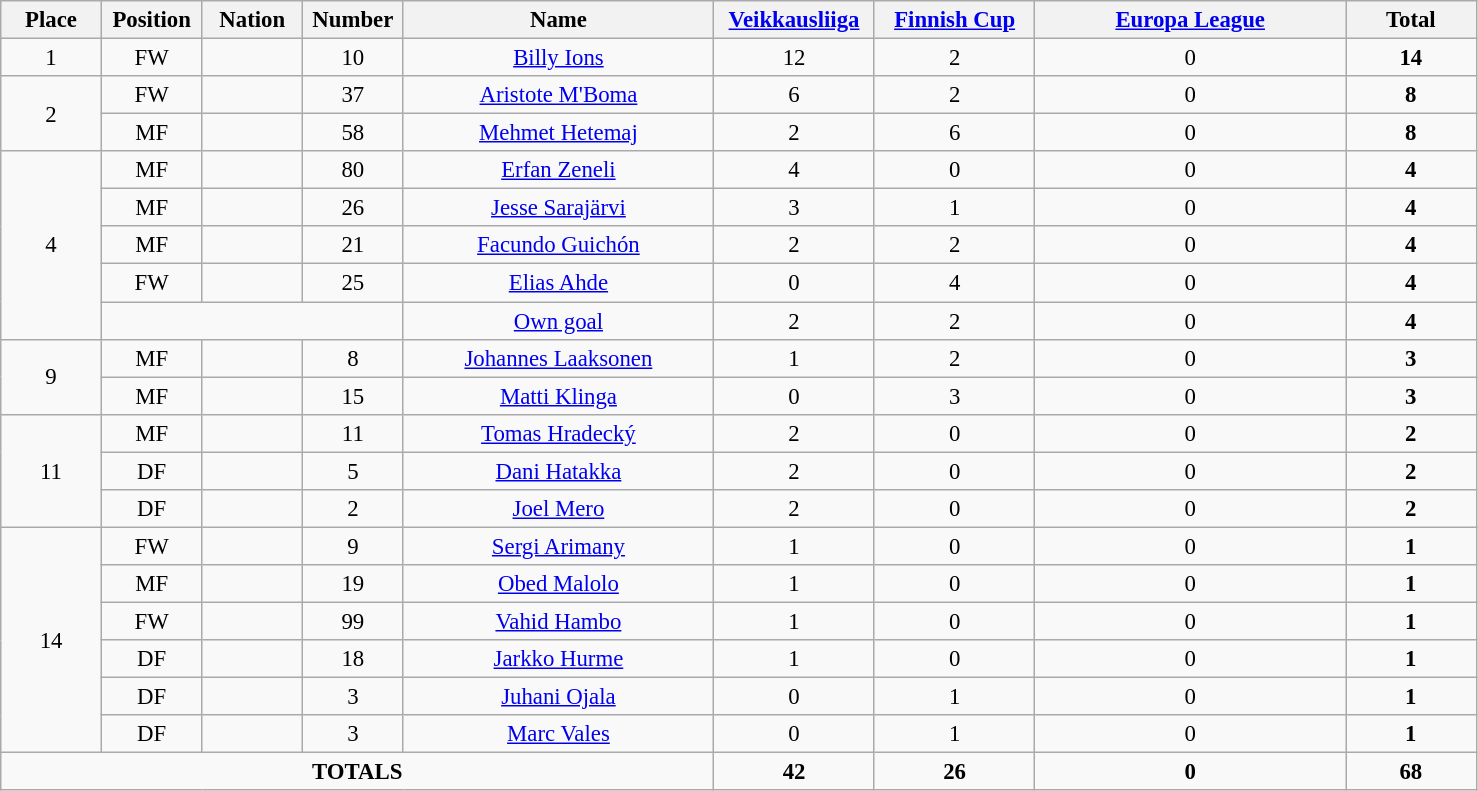<table class="wikitable" style="font-size: 95%; text-align: center;">
<tr>
<th width=60>Place</th>
<th width=60>Position</th>
<th width=60>Nation</th>
<th width=60>Number</th>
<th width=200>Name</th>
<th width=100><a href='#'>Veikkausliiga</a></th>
<th width=100><a href='#'>Finnish Cup</a></th>
<th width=200><a href='#'>Europa League</a></th>
<th width=80><strong>Total</strong></th>
</tr>
<tr>
<td>1</td>
<td>FW</td>
<td></td>
<td>10</td>
<td><a href='#'>Billy Ions</a></td>
<td>12</td>
<td>2</td>
<td>0</td>
<td><strong>14</strong></td>
</tr>
<tr>
<td rowspan="2">2</td>
<td>FW</td>
<td></td>
<td>37</td>
<td><a href='#'>Aristote M'Boma</a></td>
<td>6</td>
<td>2</td>
<td>0</td>
<td><strong>8</strong></td>
</tr>
<tr>
<td>MF</td>
<td></td>
<td>58</td>
<td><a href='#'>Mehmet Hetemaj</a></td>
<td>2</td>
<td>6</td>
<td>0</td>
<td><strong>8</strong></td>
</tr>
<tr>
<td rowspan="5">4</td>
<td>MF</td>
<td></td>
<td>80</td>
<td><a href='#'>Erfan Zeneli</a></td>
<td>4</td>
<td>0</td>
<td>0</td>
<td><strong>4</strong></td>
</tr>
<tr>
<td>MF</td>
<td></td>
<td>26</td>
<td><a href='#'>Jesse Sarajärvi</a></td>
<td>3</td>
<td>1</td>
<td>0</td>
<td><strong>4</strong></td>
</tr>
<tr>
<td>MF</td>
<td></td>
<td>21</td>
<td><a href='#'>Facundo Guichón</a></td>
<td>2</td>
<td>2</td>
<td>0</td>
<td><strong>4</strong></td>
</tr>
<tr>
<td>FW</td>
<td></td>
<td>25</td>
<td><a href='#'>Elias Ahde</a></td>
<td>0</td>
<td>4</td>
<td>0</td>
<td><strong>4</strong></td>
</tr>
<tr>
<td colspan="3"></td>
<td><a href='#'>Own goal</a></td>
<td>2</td>
<td>2</td>
<td>0</td>
<td><strong>4</strong></td>
</tr>
<tr>
<td rowspan="2">9</td>
<td>MF</td>
<td></td>
<td>8</td>
<td><a href='#'>Johannes Laaksonen</a></td>
<td>1</td>
<td>2</td>
<td>0</td>
<td><strong>3</strong></td>
</tr>
<tr>
<td>MF</td>
<td></td>
<td>15</td>
<td><a href='#'>Matti Klinga</a></td>
<td>0</td>
<td>3</td>
<td>0</td>
<td><strong>3</strong></td>
</tr>
<tr>
<td rowspan="3">11</td>
<td>MF</td>
<td></td>
<td>11</td>
<td><a href='#'>Tomas Hradecký</a></td>
<td>2</td>
<td>0</td>
<td>0</td>
<td><strong>2</strong></td>
</tr>
<tr>
<td>DF</td>
<td></td>
<td>5</td>
<td><a href='#'>Dani Hatakka</a></td>
<td>2</td>
<td>0</td>
<td>0</td>
<td><strong>2</strong></td>
</tr>
<tr>
<td>DF</td>
<td></td>
<td>2</td>
<td><a href='#'>Joel Mero</a></td>
<td>2</td>
<td>0</td>
<td>0</td>
<td><strong>2</strong></td>
</tr>
<tr>
<td rowspan="6">14</td>
<td>FW</td>
<td></td>
<td>9</td>
<td><a href='#'>Sergi Arimany</a></td>
<td>1</td>
<td>0</td>
<td>0</td>
<td><strong>1</strong></td>
</tr>
<tr>
<td>MF</td>
<td></td>
<td>19</td>
<td><a href='#'>Obed Malolo</a></td>
<td>1</td>
<td>0</td>
<td>0</td>
<td><strong>1</strong></td>
</tr>
<tr>
<td>FW</td>
<td></td>
<td>99</td>
<td><a href='#'>Vahid Hambo</a></td>
<td>1</td>
<td>0</td>
<td>0</td>
<td><strong>1</strong></td>
</tr>
<tr>
<td>DF</td>
<td></td>
<td>18</td>
<td><a href='#'>Jarkko Hurme</a></td>
<td>1</td>
<td>0</td>
<td>0</td>
<td><strong>1</strong></td>
</tr>
<tr>
<td>DF</td>
<td></td>
<td>3</td>
<td><a href='#'>Juhani Ojala</a></td>
<td>0</td>
<td>1</td>
<td>0</td>
<td><strong>1</strong></td>
</tr>
<tr>
<td>DF</td>
<td></td>
<td>3</td>
<td><a href='#'>Marc Vales</a></td>
<td>0</td>
<td>1</td>
<td>0</td>
<td><strong>1</strong></td>
</tr>
<tr>
<td colspan="5"><strong>TOTALS</strong></td>
<td><strong>42</strong></td>
<td><strong>26</strong></td>
<td><strong>0</strong></td>
<td><strong>68</strong></td>
</tr>
</table>
